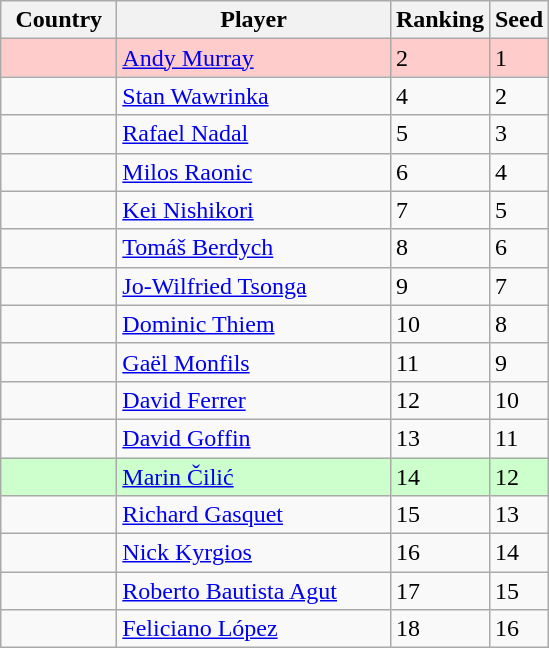<table class="sortable wikitable">
<tr>
<th width="70">Country</th>
<th width="175">Player</th>
<th>Ranking</th>
<th>Seed</th>
</tr>
<tr style="background:#fcc;">
<td></td>
<td><a href='#'>Andy Murray</a></td>
<td>2</td>
<td>1</td>
</tr>
<tr>
<td></td>
<td><a href='#'>Stan Wawrinka</a></td>
<td>4</td>
<td>2</td>
</tr>
<tr>
<td></td>
<td><a href='#'>Rafael Nadal</a></td>
<td>5</td>
<td>3</td>
</tr>
<tr>
<td></td>
<td><a href='#'>Milos Raonic</a></td>
<td>6</td>
<td>4</td>
</tr>
<tr>
<td></td>
<td><a href='#'>Kei Nishikori</a></td>
<td>7</td>
<td>5</td>
</tr>
<tr>
<td></td>
<td><a href='#'>Tomáš Berdych</a></td>
<td>8</td>
<td>6</td>
</tr>
<tr>
<td></td>
<td><a href='#'>Jo-Wilfried Tsonga</a></td>
<td>9</td>
<td>7</td>
</tr>
<tr>
<td></td>
<td><a href='#'>Dominic Thiem</a></td>
<td>10</td>
<td>8</td>
</tr>
<tr>
<td></td>
<td><a href='#'>Gaël Monfils</a></td>
<td>11</td>
<td>9</td>
</tr>
<tr>
<td></td>
<td><a href='#'>David Ferrer</a></td>
<td>12</td>
<td>10</td>
</tr>
<tr>
<td></td>
<td><a href='#'>David Goffin</a></td>
<td>13</td>
<td>11</td>
</tr>
<tr style="background:#cfc;">
<td></td>
<td><a href='#'>Marin Čilić</a></td>
<td>14</td>
<td>12</td>
</tr>
<tr>
<td></td>
<td><a href='#'>Richard Gasquet</a></td>
<td>15</td>
<td>13</td>
</tr>
<tr>
<td></td>
<td><a href='#'>Nick Kyrgios</a></td>
<td>16</td>
<td>14</td>
</tr>
<tr>
<td></td>
<td><a href='#'>Roberto Bautista Agut</a></td>
<td>17</td>
<td>15</td>
</tr>
<tr>
<td></td>
<td><a href='#'>Feliciano López</a></td>
<td>18</td>
<td>16</td>
</tr>
</table>
